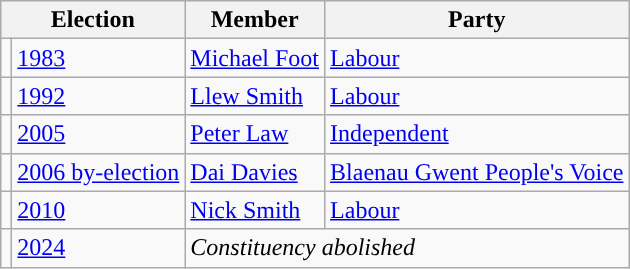<table class="wikitable">
<tr>
<th colspan="2">Election</th>
<th>Member</th>
<th>Party</th>
</tr>
<tr>
<td style="color:inherit;background-color: "></td>
<td><a href='#'>1983</a></td>
<td><a href='#'>Michael Foot</a></td>
<td><a href='#'>Labour</a></td>
</tr>
<tr>
<td style="color:inherit;background-color: "></td>
<td><a href='#'>1992</a></td>
<td><a href='#'>Llew Smith</a></td>
<td><a href='#'>Labour</a></td>
</tr>
<tr>
<td style="color:inherit;background-color: "></td>
<td><a href='#'>2005</a></td>
<td><a href='#'>Peter Law</a></td>
<td><a href='#'>Independent</a></td>
</tr>
<tr>
<td style="color:inherit;background-color: "></td>
<td><a href='#'>2006 by-election</a></td>
<td><a href='#'>Dai Davies</a></td>
<td><a href='#'>Blaenau Gwent People's Voice</a></td>
</tr>
<tr>
<td style="color:inherit;background-color: "></td>
<td><a href='#'>2010</a></td>
<td><a href='#'>Nick Smith</a></td>
<td><a href='#'>Labour</a></td>
</tr>
<tr>
<td></td>
<td><a href='#'>2024</a></td>
<td colspan="2"><em>Constituency abolished</em></td>
</tr>
</table>
